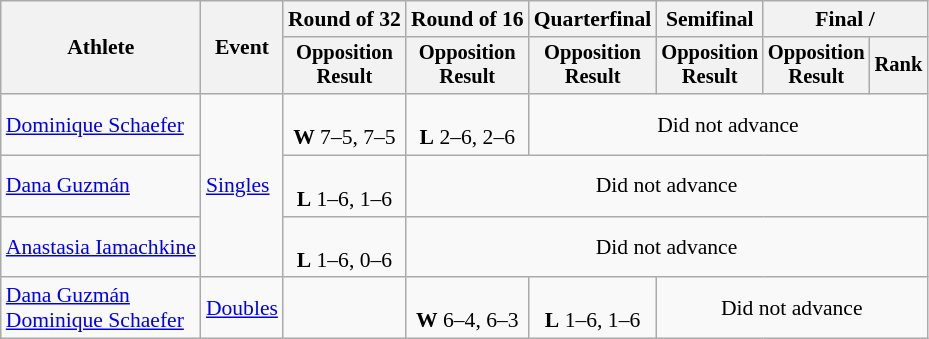<table class=wikitable style=font-size:90%;text-align:center>
<tr>
<th rowspan=2>Athlete</th>
<th rowspan=2>Event</th>
<th>Round of 32</th>
<th>Round of 16</th>
<th>Quarterfinal</th>
<th>Semifinal</th>
<th colspan=2>Final / </th>
</tr>
<tr style=font-size:95%>
<th>Opposition<br>Result</th>
<th>Opposition<br>Result</th>
<th>Opposition<br>Result</th>
<th>Opposition<br>Result</th>
<th>Opposition<br>Result</th>
<th>Rank</th>
</tr>
<tr>
<td align=left><a href='#'>Dominique Schaefer</a></td>
<td align=left rowspan=3><a href='#'>Singles</a></td>
<td><br><strong>W</strong> 7–5, 7–5</td>
<td><br><strong>L</strong> 2–6, 2–6</td>
<td colspan=5>Did not advance</td>
</tr>
<tr>
<td align=left><a href='#'>Dana Guzmán</a></td>
<td><br><strong>L</strong> 1–6, 1–6</td>
<td colspan=6>Did not advance</td>
</tr>
<tr>
<td align=left><a href='#'>Anastasia Iamachkine</a></td>
<td><br><strong>L</strong> 1–6, 0–6</td>
<td colspan=6>Did not advance</td>
</tr>
<tr>
<td align=left><a href='#'>Dana Guzmán</a><br><a href='#'>Dominique Schaefer</a></td>
<td align=left><a href='#'>Doubles</a></td>
<td></td>
<td><br><strong>W</strong> 6–4, 6–3</td>
<td><br><strong>L</strong> 1–6, 1–6</td>
<td colspan=3>Did not advance</td>
</tr>
</table>
